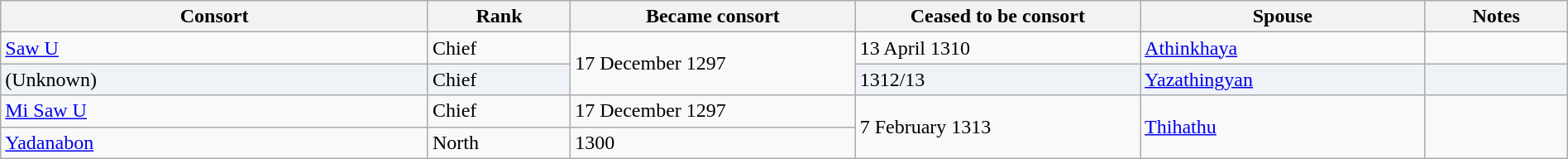<table width=100% class="wikitable">
<tr>
<th width=15%>Consort</th>
<th width=5%>Rank</th>
<th width=10%>Became consort</th>
<th width=10%>Ceased to be consort</th>
<th width=10%>Spouse</th>
<th width=5%>Notes</th>
</tr>
<tr>
<td><a href='#'>Saw U</a></td>
<td>Chief</td>
<td rowspan="2">17 December 1297</td>
<td>13 April 1310</td>
<td><a href='#'>Athinkhaya</a></td>
<td></td>
</tr>
<tr>
<td style="background:#eff2f7">(Unknown)</td>
<td style="background:#eff2f7">Chief</td>
<td style="background:#eff2f7"> 1312/13</td>
<td style="background:#eff2f7"><a href='#'>Yazathingyan</a></td>
<td style="background:#eff2f7"></td>
</tr>
<tr>
<td><a href='#'>Mi Saw U</a></td>
<td>Chief</td>
<td> 17 December 1297</td>
<td rowspan="2">7 February 1313</td>
<td rowspan="2"><a href='#'>Thihathu</a></td>
<td rowspan="2"></td>
</tr>
<tr>
<td><a href='#'>Yadanabon</a></td>
<td>North</td>
<td> 1300</td>
</tr>
</table>
